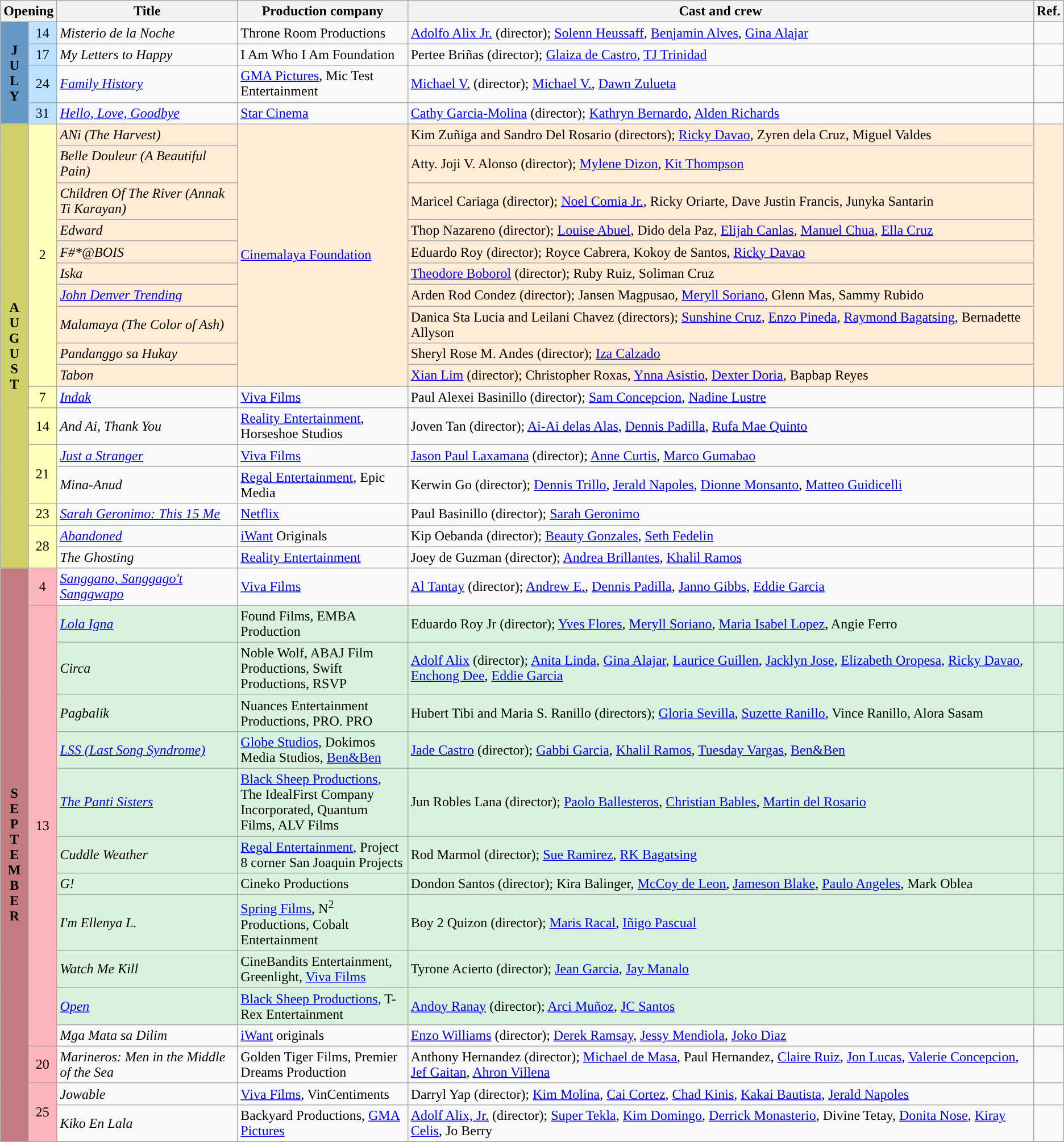<table class="wikitable sortable">
<tr style="background:#ffffba; text-align:center">
<th colspan="2">Opening</th>
<th style="width:17%">Title</th>
<th style="width:16%">Production company</th>
<th>Cast and crew</th>
<th>Ref.</th>
</tr>
<tr>
<th rowspan="4" style="text-align:center; background:#6698c6; width:1%">J<br>U<br>L<br>Y</th>
<td style="text-align:center; background:#bae1ff;">14</td>
<td><em>Misterio de la Noche</em></td>
<td>Throne Room Productions</td>
<td><a href='#'>Adolfo Alix Jr.</a> (director); <a href='#'>Solenn Heussaff</a>, <a href='#'>Benjamin Alves</a>, <a href='#'>Gina Alajar</a></td>
<td></td>
</tr>
<tr>
<td rowspan="1" style="text-align:center; background:#bae1ff; width:1%">17</td>
<td><em>My Letters to Happy</em></td>
<td>I Am Who I Am Foundation</td>
<td>Pertee Briñas (director); <a href='#'>Glaiza de Castro</a>, <a href='#'>TJ Trinidad</a></td>
<td></td>
</tr>
<tr>
<td style="text-align:center; background:#bae1ff;">24</td>
<td><em><a href='#'>Family History</a></em></td>
<td><a href='#'>GMA Pictures</a>, Mic Test Entertainment</td>
<td><a href='#'>Michael V.</a> (director); <a href='#'>Michael V.</a>, <a href='#'>Dawn Zulueta</a></td>
<td></td>
</tr>
<tr>
<td style="text-align:center; background:#bae1ff;">31</td>
<td><em><a href='#'>Hello, Love, Goodbye</a></em></td>
<td><a href='#'>Star Cinema</a></td>
<td><a href='#'>Cathy Garcia-Molina</a> (director); <a href='#'>Kathryn Bernardo</a>, <a href='#'>Alden Richards</a></td>
<td></td>
</tr>
<tr>
<th rowspan="17" style="text-align:center; background:#d0d069; width:1%">A<br>U<br>G<br>U<br>S<br>T</th>
<td rowspan="10" style="text-align:center; background:#ffffba; width:1%">2</td>
<td style="background:#ffecd6;"><em>ANi (The Harvest)</em></td>
<td rowspan="10" style="background:#ffecd6;"><a href='#'>Cinemalaya Foundation</a></td>
<td style="background:#ffecd6;">Kim Zuñiga and Sandro Del Rosario (directors); <a href='#'>Ricky Davao</a>, Zyren dela Cruz, Miguel Valdes</td>
<td style="background:#ffecd6;" rowspan="10"></td>
</tr>
<tr style="background:#ffecd6;">
<td><em>Belle Douleur (A Beautiful Pain)</em></td>
<td>Atty. Joji V. Alonso (director); <a href='#'>Mylene Dizon</a>, <a href='#'>Kit Thompson</a></td>
</tr>
<tr style="background:#ffecd6;">
<td><em>Children Of The River (Annak Ti Karayan)</em></td>
<td>Maricel Cariaga (director); <a href='#'>Noel Comia Jr.</a>, Ricky Oriarte, Dave Justin Francis, Junyka Santarin</td>
</tr>
<tr style="background:#ffecd6;">
<td><em>Edward</em></td>
<td>Thop Nazareno (director); <a href='#'>Louise Abuel</a>, Dido dela Paz, <a href='#'>Elijah Canlas</a>, <a href='#'>Manuel Chua</a>, <a href='#'>Ella Cruz</a></td>
</tr>
<tr style="background:#ffecd6;">
<td><em>F#*@BOIS</em></td>
<td>Eduardo Roy (director); Royce Cabrera, Kokoy de Santos, <a href='#'>Ricky Davao</a></td>
</tr>
<tr style="background:#ffecd6;">
<td><em>Iska</em></td>
<td><a href='#'>Theodore Boborol</a> (director); Ruby Ruiz, Soliman Cruz</td>
</tr>
<tr style="background:#ffecd6;">
<td><em><a href='#'>John Denver Trending</a></em></td>
<td>Arden Rod Condez (director); Jansen Magpusao, <a href='#'>Meryll Soriano</a>, Glenn Mas, Sammy Rubido</td>
</tr>
<tr style="background:#ffecd6;">
<td><em>Malamaya (The Color of Ash)</em></td>
<td>Danica Sta Lucia and Leilani Chavez (directors); <a href='#'>Sunshine Cruz</a>, <a href='#'>Enzo Pineda</a>, <a href='#'>Raymond Bagatsing</a>, Bernadette Allyson</td>
</tr>
<tr style="background:#ffecd6;">
<td><em>Pandanggo sa Hukay</em></td>
<td>Sheryl Rose M. Andes (director); <a href='#'>Iza Calzado</a></td>
</tr>
<tr style="background:#ffecd6;">
<td><em>Tabon</em></td>
<td><a href='#'>Xian Lim</a> (director); Christopher Roxas, <a href='#'>Ynna Asistio</a>, <a href='#'>Dexter Doria</a>, Bapbap Reyes</td>
</tr>
<tr>
<td rowspan="1"  style="text-align:center; background:#ffffba">7</td>
<td><a href='#'><em>Indak</em></a></td>
<td><a href='#'>Viva Films</a></td>
<td>Paul Alexei Basinillo (director); <a href='#'>Sam Concepcion</a>, <a href='#'>Nadine Lustre</a></td>
<td></td>
</tr>
<tr>
<td rowspan="1"  style="text-align:center; background:#ffffba">14</td>
<td><em>And Ai, Thank You</em></td>
<td><a href='#'>Reality Entertainment</a>, Horseshoe Studios</td>
<td>Joven Tan (director); <a href='#'>Ai-Ai delas Alas</a>, <a href='#'>Dennis Padilla</a>, <a href='#'>Rufa Mae Quinto</a></td>
<td></td>
</tr>
<tr>
<td rowspan="2"  style="text-align:center; background:#ffffba">21</td>
<td><em><a href='#'>Just a Stranger</a></em></td>
<td><a href='#'>Viva Films</a></td>
<td><a href='#'>Jason Paul Laxamana</a> (director); <a href='#'>Anne Curtis</a>, <a href='#'>Marco Gumabao</a></td>
<td></td>
</tr>
<tr>
<td><em>Mina-Anud</em></td>
<td><a href='#'>Regal Entertainment</a>, Epic Media</td>
<td>Kerwin Go (director); <a href='#'>Dennis Trillo</a>, <a href='#'>Jerald Napoles</a>, <a href='#'>Dionne Monsanto</a>, <a href='#'>Matteo Guidicelli</a></td>
<td></td>
</tr>
<tr>
<td rowspan="1"  style="text-align:center; background:#ffffba">23</td>
<td><em><a href='#'>Sarah Geronimo: This 15 Me</a></em></td>
<td><a href='#'>Netflix</a></td>
<td>Paul Basinillo (director); <a href='#'>Sarah Geronimo</a></td>
<td></td>
</tr>
<tr>
<td rowspan="2"  style="text-align:center; background:#ffffba">28</td>
<td><em><a href='#'>Abandoned</a></em></td>
<td><a href='#'>iWant</a> Originals</td>
<td>Kip Oebanda (director); <a href='#'>Beauty Gonzales</a>, <a href='#'>Seth Fedelin</a></td>
<td></td>
</tr>
<tr>
<td><em>The Ghosting</em></td>
<td><a href='#'>Reality Entertainment</a></td>
<td>Joey de Guzman (director); <a href='#'>Andrea Brillantes</a>, <a href='#'>Khalil Ramos</a></td>
<td></td>
</tr>
<tr>
<th rowspan="15" style="text-align:center; background:#c47a81; width:1%">S<br>E<br>P<br>T<br>E<br>M<br>B<br>E<br>R</th>
<td rowspan="1" style="text-align:center; background:#ffb3ba; width:1%">4</td>
<td><em><a href='#'>Sanggano, Sanggago't Sanggwapo</a></em></td>
<td><a href='#'>Viva Films</a></td>
<td><a href='#'>Al Tantay</a> (director); <a href='#'>Andrew E.</a>, <a href='#'>Dennis Padilla</a>, <a href='#'>Janno Gibbs</a>, <a href='#'>Eddie Garcia</a></td>
<td></td>
</tr>
<tr style="background:#d8f2de;">
<td rowspan="11" style="text-align:center; background:#ffb3ba; width:1%">13</td>
<td><em><a href='#'>Lola Igna</a></em></td>
<td>Found Films, EMBA Production</td>
<td>Eduardo Roy Jr (director); <a href='#'>Yves Flores</a>, <a href='#'>Meryll Soriano</a>, <a href='#'>Maria Isabel Lopez</a>, Angie Ferro</td>
<td></td>
</tr>
<tr style="background:#d8f2de">
<td><em>Circa</em></td>
<td>Noble Wolf, ABAJ Film Productions, Swift Productions, RSVP</td>
<td><a href='#'>Adolf Alix</a> (director); <a href='#'>Anita Linda</a>, <a href='#'>Gina Alajar</a>, <a href='#'>Laurice Guillen</a>, <a href='#'>Jacklyn Jose</a>, <a href='#'>Elizabeth Oropesa</a>, <a href='#'>Ricky Davao</a>, <a href='#'>Enchong Dee</a>, <a href='#'>Eddie Garcia</a></td>
<td></td>
</tr>
<tr style="background:#d8f2de">
<td><em>Pagbalik</em></td>
<td>Nuances Entertainment Productions, PRO. PRO</td>
<td>Hubert Tibi and Maria S. Ranillo (directors); <a href='#'>Gloria Sevilla</a>, <a href='#'>Suzette Ranillo</a>, Vince Ranillo, Alora Sasam</td>
<td></td>
</tr>
<tr style="background:#d8f2de">
<td><em><a href='#'>LSS (Last Song Syndrome)</a></em></td>
<td><a href='#'>Globe Studios</a>, Dokimos Media Studios, <a href='#'>Ben&Ben</a></td>
<td><a href='#'>Jade Castro</a> (director); <a href='#'>Gabbi Garcia</a>, <a href='#'>Khalil Ramos</a>, <a href='#'>Tuesday Vargas</a>, <a href='#'>Ben&Ben</a></td>
<td></td>
</tr>
<tr style="background:#d8f2de">
<td><em><a href='#'>The Panti Sisters</a></em></td>
<td><a href='#'>Black Sheep Productions</a>, The IdealFirst Company Incorporated, Quantum Films, ALV Films</td>
<td>Jun Robles Lana (director); <a href='#'>Paolo Ballesteros</a>, <a href='#'>Christian Bables</a>, <a href='#'>Martin del Rosario</a></td>
<td></td>
</tr>
<tr style="background:#d8f2de">
<td><em>Cuddle Weather</em></td>
<td><a href='#'>Regal Entertainment</a>, Project 8 corner San Joaquin Projects</td>
<td>Rod Marmol (director); <a href='#'>Sue Ramirez</a>, <a href='#'>RK Bagatsing</a></td>
<td></td>
</tr>
<tr style="background:#d8f2de">
<td><em>G!</em></td>
<td>Cineko Productions</td>
<td>Dondon Santos (director); Kira Balinger, <a href='#'>McCoy de Leon</a>, <a href='#'>Jameson Blake</a>, <a href='#'>Paulo Angeles</a>, Mark Oblea</td>
<td></td>
</tr>
<tr style="background:#d8f2de">
<td><em>I'm Ellenya L.</em></td>
<td><a href='#'>Spring Films</a>, N<sup>2</sup> Productions, Cobalt Entertainment</td>
<td>Boy 2 Quizon (director); <a href='#'>Maris Racal</a>, <a href='#'>Iñigo Pascual</a></td>
<td></td>
</tr>
<tr style="background:#d8f2de">
<td><em>Watch Me Kill</em></td>
<td>CineBandits Entertainment, Greenlight, <a href='#'>Viva Films</a></td>
<td>Tyrone Acierto (director); <a href='#'>Jean Garcia</a>, <a href='#'>Jay Manalo</a></td>
<td></td>
</tr>
<tr style="background:#d8f2de">
<td><em><a href='#'>Open</a></em></td>
<td><a href='#'>Black Sheep Productions</a>, T-Rex Entertainment</td>
<td><a href='#'>Andoy Ranay</a> (director); <a href='#'>Arci Muñoz</a>, <a href='#'>JC Santos</a></td>
<td></td>
</tr>
<tr>
<td><em>Mga Mata sa Dilim</em></td>
<td><a href='#'>iWant</a> originals</td>
<td><a href='#'>Enzo Williams</a> (director); <a href='#'>Derek Ramsay</a>, <a href='#'>Jessy Mendiola</a>, <a href='#'>Joko Diaz</a></td>
<td></td>
</tr>
<tr>
<td rowspan="1" style="text-align:center; background:#ffb3ba; width:1%">20</td>
<td><em>Marineros: Men in the Middle of the Sea</em></td>
<td>Golden Tiger Films, Premier Dreams Production</td>
<td>Anthony Hernandez (director); <a href='#'>Michael de Masa</a>, Paul Hernandez, <a href='#'>Claire Ruiz</a>, <a href='#'>Jon Lucas</a>, <a href='#'>Valerie Concepcion</a>, <a href='#'>Jef Gaitan</a>, <a href='#'>Ahron Villena</a></td>
<td></td>
</tr>
<tr>
<td rowspan="2" style="text-align:center; background:#ffb3ba; width:1%">25</td>
<td><em>Jowable</em></td>
<td><a href='#'>Viva Films</a>, VinCentiments</td>
<td>Darryl Yap (director); <a href='#'>Kim Molina</a>, <a href='#'>Cai Cortez</a>, <a href='#'>Chad Kinis</a>, <a href='#'>Kakai Bautista</a>, <a href='#'>Jerald Napoles</a></td>
<td></td>
</tr>
<tr>
<td><em>Kiko En Lala</em></td>
<td>Backyard Productions, <a href='#'>GMA Pictures</a></td>
<td><a href='#'>Adolf Alix, Jr.</a> (director); <a href='#'>Super Tekla</a>, <a href='#'>Kim Domingo</a>, <a href='#'>Derrick Monasterio</a>, Divine Tetay, <a href='#'>Donita Nose</a>, <a href='#'>Kiray Celis</a>, Jo Berry</td>
<td></td>
</tr>
<tr>
</tr>
</table>
